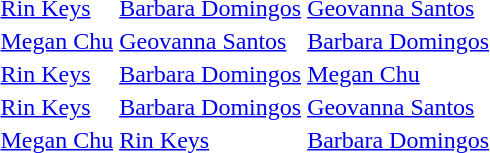<table>
<tr>
<th scope=row style="text-align:left"></th>
<td valign=top><br></td>
<td valign=top><br></td>
<td valign=top><br></td>
</tr>
<tr>
<th scope=row style="text-align:left"></th>
<td> <a href='#'>Rin Keys</a></td>
<td> <a href='#'>Barbara Domingos</a></td>
<td> <a href='#'>Geovanna Santos</a></td>
</tr>
<tr>
<th scope=row style="text-align:left"></th>
<td> <a href='#'>Megan Chu</a></td>
<td> <a href='#'>Geovanna Santos</a></td>
<td> <a href='#'>Barbara Domingos</a></td>
</tr>
<tr>
<th scope=row style="text-align:left"></th>
<td> <a href='#'>Rin Keys</a></td>
<td> <a href='#'>Barbara Domingos</a></td>
<td> <a href='#'>Megan Chu</a></td>
</tr>
<tr>
<th scope=row style="text-align:left"></th>
<td> <a href='#'>Rin Keys</a></td>
<td> <a href='#'>Barbara Domingos</a></td>
<td> <a href='#'>Geovanna Santos</a></td>
</tr>
<tr>
<th scope=row style="text-align:left"></th>
<td> <a href='#'>Megan Chu</a></td>
<td> <a href='#'>Rin Keys</a></td>
<td> <a href='#'>Barbara Domingos</a></td>
</tr>
<tr>
<th scope=row style="text-align:left"></th>
<td valign=top><br></td>
<td valign=top><br></td>
<td valign=top><br></td>
</tr>
<tr>
<th scope=row style="text-align:left"></th>
<td valign=top><br></td>
<td valign=top><br></td>
<td valign=top><br></td>
</tr>
<tr>
<th scope=row style="text-align:left"></th>
<td valign=top><br></td>
<td valign=top><br></td>
<td valign=top><br></td>
</tr>
</table>
